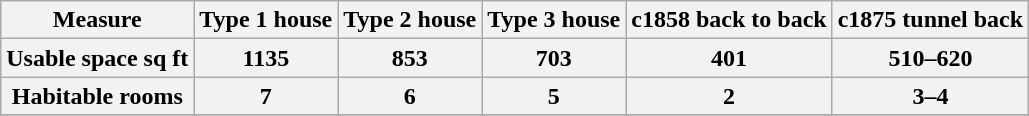<table class="wikitable">
<tr>
<th>Measure</th>
<th>Type 1 house</th>
<th>Type 2 house</th>
<th>Type 3 house</th>
<th>c1858 back to back</th>
<th>c1875 tunnel back</th>
</tr>
<tr>
<th>Usable space sq ft</th>
<th>1135</th>
<th>853</th>
<th>703</th>
<th>401</th>
<th>510–620</th>
</tr>
<tr>
<th>Habitable rooms</th>
<th>7</th>
<th>6</th>
<th>5</th>
<th>2</th>
<th>3–4</th>
</tr>
<tr>
</tr>
</table>
